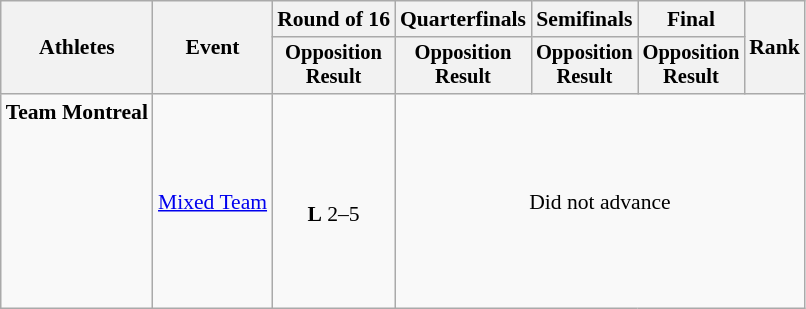<table class="wikitable" style="font-size:90%">
<tr>
<th rowspan="2">Athletes</th>
<th rowspan="2">Event</th>
<th>Round of 16</th>
<th>Quarterfinals</th>
<th>Semifinals</th>
<th>Final</th>
<th rowspan=2>Rank</th>
</tr>
<tr style="font-size:95%">
<th>Opposition<br>Result</th>
<th>Opposition<br>Result</th>
<th>Opposition<br>Result</th>
<th>Opposition<br>Result</th>
</tr>
<tr align=center>
<td align=left><strong>Team Montreal</strong><br><br> <br><br><br><br><br><br></td>
<td align=left><a href='#'>Mixed Team</a></td>
<td><br><strong>L</strong> 2–5</td>
<td colspan=4>Did not advance</td>
</tr>
</table>
